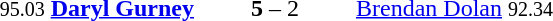<table style="text-align:center">
<tr>
<th width=223></th>
<th width=100></th>
<th width=223></th>
</tr>
<tr>
<td align=right><small>95.03</small> <strong><a href='#'>Daryl Gurney</a></strong> </td>
<td><strong>5</strong> – 2</td>
<td align=left> <a href='#'>Brendan Dolan</a>  <small>92.34</small></td>
</tr>
<tr>
<td align=right></td>
<td></td>
<td align=left></td>
</tr>
</table>
